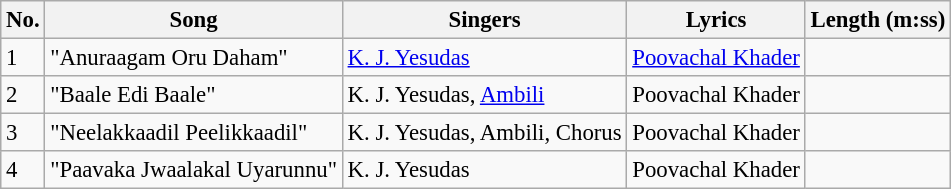<table class="wikitable" style="font-size:95%;">
<tr>
<th>No.</th>
<th>Song</th>
<th>Singers</th>
<th>Lyrics</th>
<th>Length (m:ss)</th>
</tr>
<tr>
<td>1</td>
<td>"Anuraagam Oru Daham"</td>
<td><a href='#'>K. J. Yesudas</a></td>
<td><a href='#'>Poovachal Khader</a></td>
<td></td>
</tr>
<tr>
<td>2</td>
<td>"Baale Edi Baale"</td>
<td>K. J. Yesudas, <a href='#'>Ambili</a></td>
<td>Poovachal Khader</td>
<td></td>
</tr>
<tr>
<td>3</td>
<td>"Neelakkaadil Peelikkaadil"</td>
<td>K. J. Yesudas, Ambili, Chorus</td>
<td>Poovachal Khader</td>
<td></td>
</tr>
<tr>
<td>4</td>
<td>"Paavaka Jwaalakal Uyarunnu"</td>
<td>K. J. Yesudas</td>
<td>Poovachal Khader</td>
<td></td>
</tr>
</table>
